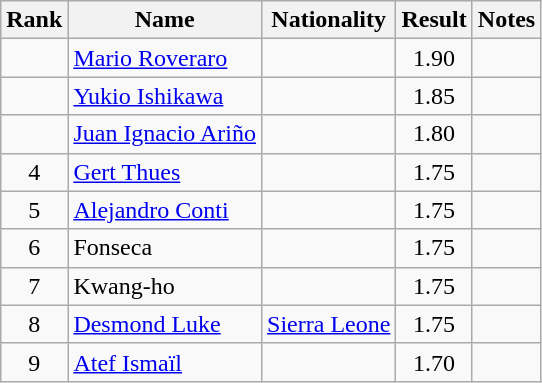<table class="wikitable sortable" style="text-align:center">
<tr>
<th>Rank</th>
<th>Name</th>
<th>Nationality</th>
<th>Result</th>
<th>Notes</th>
</tr>
<tr>
<td></td>
<td align=left><a href='#'>Mario Roveraro</a></td>
<td align=left></td>
<td>1.90</td>
<td></td>
</tr>
<tr>
<td></td>
<td align=left><a href='#'>Yukio Ishikawa</a></td>
<td align=left></td>
<td>1.85</td>
<td></td>
</tr>
<tr>
<td></td>
<td align=left><a href='#'>Juan Ignacio Ariño</a></td>
<td align=left></td>
<td>1.80</td>
<td></td>
</tr>
<tr>
<td>4</td>
<td align=left><a href='#'>Gert Thues</a></td>
<td align=left></td>
<td>1.75</td>
<td></td>
</tr>
<tr>
<td>5</td>
<td align=left><a href='#'>Alejandro Conti</a></td>
<td align=left></td>
<td>1.75</td>
<td></td>
</tr>
<tr>
<td>6</td>
<td align=left>Fonseca</td>
<td align=left></td>
<td>1.75</td>
<td></td>
</tr>
<tr>
<td>7</td>
<td align=left>Kwang-ho</td>
<td align=left></td>
<td>1.75</td>
<td></td>
</tr>
<tr>
<td>8</td>
<td align=left><a href='#'>Desmond Luke</a></td>
<td align=left> <a href='#'>Sierra Leone</a></td>
<td>1.75</td>
<td></td>
</tr>
<tr>
<td>9</td>
<td align=left><a href='#'>Atef Ismaïl</a></td>
<td align=left></td>
<td>1.70</td>
<td></td>
</tr>
</table>
